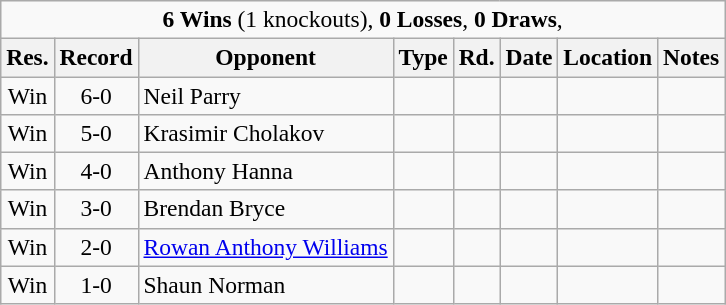<table class="wikitable" style="text-align:center; font-size:98%">
<tr>
<td colspan=10><strong>6 Wins</strong> (1 knockouts), <strong>0 Losses</strong>, <strong>0 Draws</strong>,</td>
</tr>
<tr>
<th>Res.</th>
<th>Record</th>
<th>Opponent</th>
<th>Type</th>
<th>Rd.</th>
<th>Date</th>
<th>Location</th>
<th>Notes</th>
</tr>
<tr>
<td>Win</td>
<td>6-0</td>
<td align=left> Neil Parry</td>
<td></td>
<td></td>
<td></td>
<td align=left></td>
<td></td>
</tr>
<tr>
<td>Win</td>
<td>5-0</td>
<td align=left> Krasimir Cholakov</td>
<td></td>
<td></td>
<td></td>
<td align=left></td>
<td></td>
</tr>
<tr>
<td>Win</td>
<td>4-0</td>
<td align=left> Anthony Hanna</td>
<td></td>
<td></td>
<td></td>
<td align=left></td>
<td></td>
</tr>
<tr>
<td>Win</td>
<td>3-0</td>
<td align=left> Brendan Bryce</td>
<td></td>
<td></td>
<td></td>
<td align=left></td>
<td></td>
</tr>
<tr>
<td>Win</td>
<td>2-0</td>
<td align=left> <a href='#'>Rowan Anthony Williams</a></td>
<td></td>
<td></td>
<td></td>
<td align=left></td>
<td align=left></td>
</tr>
<tr>
<td>Win</td>
<td>1-0</td>
<td align=left> Shaun Norman</td>
<td></td>
<td></td>
<td></td>
<td align=left></td>
<td align=left></td>
</tr>
</table>
